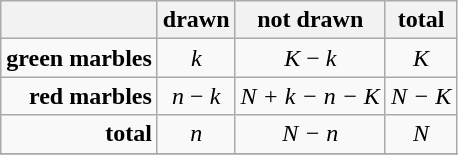<table class="wikitable" style="text-align:center">
<tr>
<th></th>
<th>drawn</th>
<th>not drawn</th>
<th>total</th>
</tr>
<tr>
<td align="right"><strong>green marbles</strong></td>
<td><em>k</em></td>
<td><em>K</em> − <em>k</em></td>
<td><em>K</em></td>
</tr>
<tr>
<td align="right"><strong>red marbles</strong></td>
<td><em>n</em> − <em>k</em></td>
<td><em>N + k − n − K</em></td>
<td><em>N − K</em></td>
</tr>
<tr>
<td align="right"><strong>total</strong></td>
<td><em>n</em></td>
<td><em>N − n</em></td>
<td><em>N</em></td>
</tr>
<tr>
</tr>
</table>
